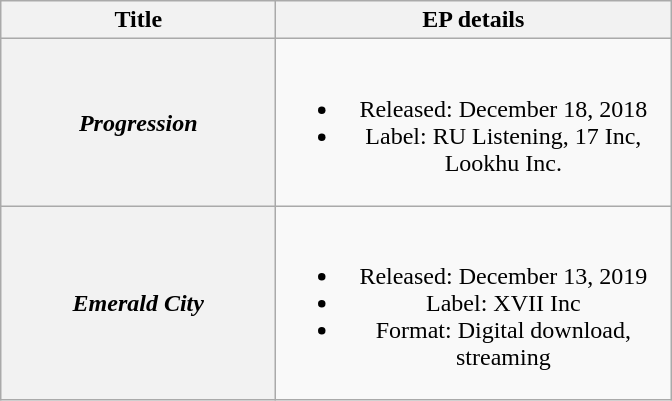<table class="wikitable plainrowheaders" style="text-align:center;" border="1">
<tr>
<th scope="col" style="width:11em;">Title</th>
<th scope="col" style="width:16em;">EP details</th>
</tr>
<tr>
<th scope="row"><em>Progression</em></th>
<td><br><ul><li>Released: December 18, 2018</li><li>Label: RU Listening, 17 Inc, Lookhu Inc.</li></ul></td>
</tr>
<tr>
<th scope="row"><em>Emerald City</em></th>
<td><br><ul><li>Released: December 13, 2019</li><li>Label: XVII Inc</li><li>Format: Digital download, streaming</li></ul></td>
</tr>
</table>
